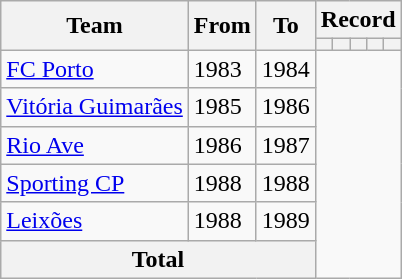<table class="wikitable" style="text-align: center">
<tr>
<th rowspan="2">Team</th>
<th rowspan="2">From</th>
<th rowspan="2">To</th>
<th colspan="5">Record</th>
</tr>
<tr>
<th></th>
<th></th>
<th></th>
<th></th>
<th></th>
</tr>
<tr>
<td align="left"><a href='#'>FC Porto</a></td>
<td align="left">1983</td>
<td align="left">1984<br></td>
</tr>
<tr>
<td align="left"><a href='#'>Vitória Guimarães</a></td>
<td align="left">1985</td>
<td align="left">1986<br></td>
</tr>
<tr>
<td align="left"><a href='#'>Rio Ave</a></td>
<td align="left">1986</td>
<td align="left">1987<br></td>
</tr>
<tr>
<td align="left"><a href='#'>Sporting CP</a></td>
<td align="left">1988</td>
<td align="left">1988<br></td>
</tr>
<tr>
<td align="left"><a href='#'>Leixões</a></td>
<td align="left">1988</td>
<td align="left">1989<br></td>
</tr>
<tr>
<th colspan="3">Total<br></th>
</tr>
</table>
